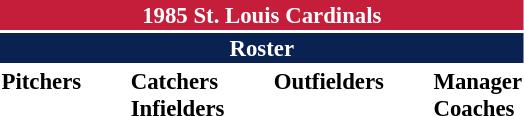<table class="toccolours" style="font-size: 95%;">
<tr>
<th colspan="10" style="background-color: #c41e3a; color: #FFFFFF; text-align: center;">1985 St. Louis Cardinals</th>
</tr>
<tr>
<td colspan="10" style="background-color: #0a2252; color: #FFFFFF; text-align: center;"><strong>Roster</strong></td>
</tr>
<tr>
<td valign="top"><strong>Pitchers</strong><br>














</td>
<td width="25px"></td>
<td valign="top"><strong>Catchers</strong><br>



<strong>Infielders</strong>








</td>
<td width="25px"></td>
<td valign="top"><strong>Outfielders</strong><br>






</td>
<td width="25px"></td>
<td valign="top"><strong>Manager</strong><br>
<strong>Coaches</strong>




</td>
</tr>
</table>
